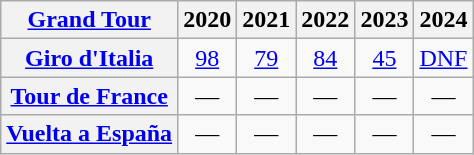<table class="wikitable plainrowheaders">
<tr>
<th scope="col"><a href='#'>Grand Tour</a></th>
<th scope="col">2020</th>
<th scope="col">2021</th>
<th scope="col">2022</th>
<th scope="col">2023</th>
<th scope="col">2024</th>
</tr>
<tr style="text-align:center;">
<th scope="row"> <a href='#'>Giro d'Italia</a></th>
<td><a href='#'>98</a></td>
<td><a href='#'>79</a></td>
<td><a href='#'>84</a></td>
<td><a href='#'>45</a></td>
<td><a href='#'>DNF</a></td>
</tr>
<tr style="text-align:center;">
<th scope="row"> <a href='#'>Tour de France</a></th>
<td>—</td>
<td>—</td>
<td>—</td>
<td>—</td>
<td>—</td>
</tr>
<tr style="text-align:center;">
<th scope="row"> <a href='#'>Vuelta a España</a></th>
<td>—</td>
<td>—</td>
<td>—</td>
<td>—</td>
<td>—</td>
</tr>
</table>
